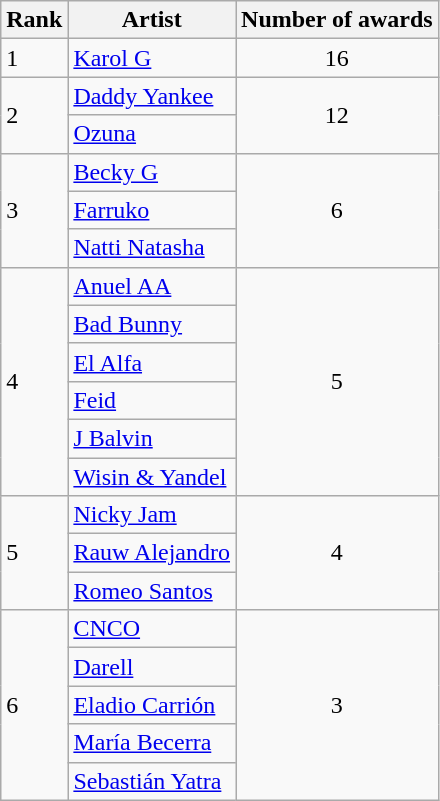<table class="wikitable">
<tr>
<th>Rank</th>
<th>Artist</th>
<th>Number of awards</th>
</tr>
<tr>
<td>1</td>
<td><a href='#'>Karol G</a></td>
<td rowspan="1" align="center">16</td>
</tr>
<tr>
<td rowspan="2">2</td>
<td><a href='#'>Daddy Yankee</a></td>
<td align=center rowspan = 2>12</td>
</tr>
<tr>
<td><a href='#'>Ozuna</a></td>
</tr>
<tr>
<td rowspan="3">3</td>
<td><a href='#'>Becky G</a></td>
<td align=center rowspan = 3>6</td>
</tr>
<tr>
<td><a href='#'>Farruko</a></td>
</tr>
<tr>
<td><a href='#'>Natti Natasha</a></td>
</tr>
<tr>
<td rowspan="6">4</td>
<td><a href='#'>Anuel AA</a></td>
<td align=center rowspan = 6>5</td>
</tr>
<tr>
<td><a href='#'>Bad Bunny</a></td>
</tr>
<tr>
<td><a href='#'>El Alfa</a></td>
</tr>
<tr>
<td><a href='#'>Feid</a></td>
</tr>
<tr>
<td><a href='#'>J Balvin</a></td>
</tr>
<tr>
<td><a href='#'>Wisin & Yandel</a></td>
</tr>
<tr>
<td rowspan="3">5</td>
<td><a href='#'>Nicky Jam</a></td>
<td align=center rowspan = 3>4</td>
</tr>
<tr>
<td><a href='#'>Rauw Alejandro</a></td>
</tr>
<tr>
<td><a href='#'>Romeo Santos</a></td>
</tr>
<tr>
<td rowspan="5">6</td>
<td><a href='#'>CNCO</a></td>
<td align=center rowspan = 5>3</td>
</tr>
<tr>
<td><a href='#'>Darell</a></td>
</tr>
<tr>
<td><a href='#'>Eladio Carrión</a></td>
</tr>
<tr>
<td><a href='#'>María Becerra</a></td>
</tr>
<tr>
<td><a href='#'>Sebastián Yatra</a></td>
</tr>
</table>
